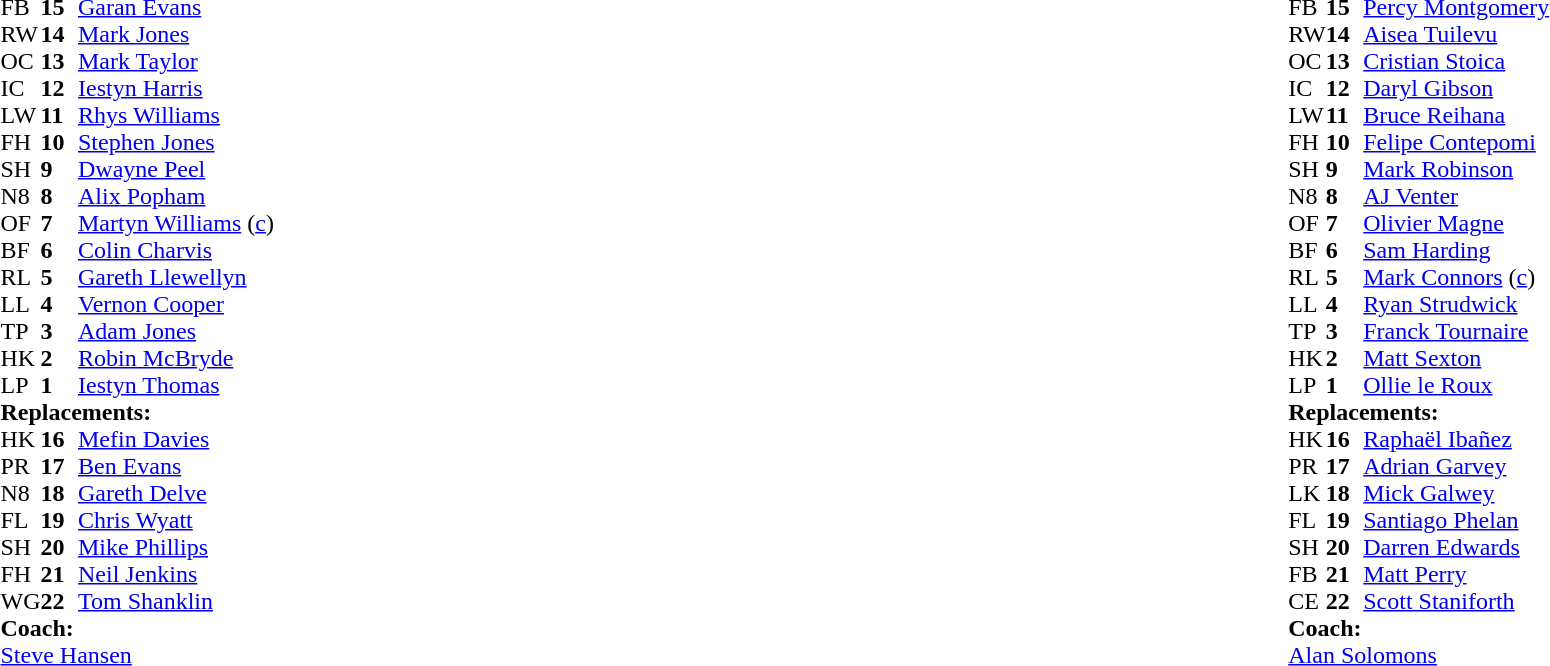<table style="width:100%">
<tr>
<td style="vertical-align:top;width:50%"><br><table cellspacing="0" cellpadding="0">
<tr>
<th width="25"></th>
<th width="25"></th>
</tr>
<tr>
<td>FB</td>
<td><strong>15</strong></td>
<td><a href='#'>Garan Evans</a></td>
</tr>
<tr>
<td>RW</td>
<td><strong>14</strong></td>
<td><a href='#'>Mark Jones</a></td>
</tr>
<tr>
<td>OC</td>
<td><strong>13</strong></td>
<td><a href='#'>Mark Taylor</a></td>
</tr>
<tr>
<td>IC</td>
<td><strong>12</strong></td>
<td><a href='#'>Iestyn Harris</a></td>
</tr>
<tr>
<td>LW</td>
<td><strong>11</strong></td>
<td><a href='#'>Rhys Williams</a></td>
</tr>
<tr>
<td>FH</td>
<td><strong>10</strong></td>
<td><a href='#'>Stephen Jones</a></td>
</tr>
<tr>
<td>SH</td>
<td><strong>9</strong></td>
<td><a href='#'>Dwayne Peel</a></td>
</tr>
<tr>
<td>N8</td>
<td><strong>8</strong></td>
<td><a href='#'>Alix Popham</a></td>
</tr>
<tr>
<td>OF</td>
<td><strong>7</strong></td>
<td><a href='#'>Martyn Williams</a> (<a href='#'>c</a>)</td>
</tr>
<tr>
<td>BF</td>
<td><strong>6</strong></td>
<td><a href='#'>Colin Charvis</a></td>
</tr>
<tr>
<td>RL</td>
<td><strong>5</strong></td>
<td><a href='#'>Gareth Llewellyn</a></td>
</tr>
<tr>
<td>LL</td>
<td><strong>4</strong></td>
<td><a href='#'>Vernon Cooper</a></td>
</tr>
<tr>
<td>TP</td>
<td><strong>3</strong></td>
<td><a href='#'>Adam Jones</a></td>
</tr>
<tr>
<td>HK</td>
<td><strong>2</strong></td>
<td><a href='#'>Robin McBryde</a></td>
</tr>
<tr>
<td>LP</td>
<td><strong>1</strong></td>
<td><a href='#'>Iestyn Thomas</a></td>
</tr>
<tr>
<td colspan="3"><strong>Replacements:</strong></td>
</tr>
<tr>
<td>HK</td>
<td><strong>16</strong></td>
<td><a href='#'>Mefin Davies</a></td>
</tr>
<tr>
<td>PR</td>
<td><strong>17</strong></td>
<td><a href='#'>Ben Evans</a></td>
</tr>
<tr>
<td>N8</td>
<td><strong>18</strong></td>
<td><a href='#'>Gareth Delve</a></td>
</tr>
<tr>
<td>FL</td>
<td><strong>19</strong></td>
<td><a href='#'>Chris Wyatt</a></td>
</tr>
<tr>
<td>SH</td>
<td><strong>20</strong></td>
<td><a href='#'>Mike Phillips</a></td>
</tr>
<tr>
<td>FH</td>
<td><strong>21</strong></td>
<td><a href='#'>Neil Jenkins</a></td>
</tr>
<tr>
<td>WG</td>
<td><strong>22</strong></td>
<td><a href='#'>Tom Shanklin</a></td>
</tr>
<tr>
<td colspan="3"><strong>Coach:</strong></td>
</tr>
<tr>
<td colspan="3"> <a href='#'>Steve Hansen</a></td>
</tr>
</table>
</td>
<td style="vertical-align:top"></td>
<td style="vertical-align:top;width:50%"><br><table cellspacing="0" cellpadding="0" style="margin:auto">
<tr>
<th width="25"></th>
<th width="25"></th>
</tr>
<tr>
<td>FB</td>
<td><strong>15</strong></td>
<td> <a href='#'>Percy Montgomery</a></td>
</tr>
<tr>
<td>RW</td>
<td><strong>14</strong></td>
<td> <a href='#'>Aisea Tuilevu</a></td>
</tr>
<tr>
<td>OC</td>
<td><strong>13</strong></td>
<td> <a href='#'>Cristian Stoica</a></td>
</tr>
<tr>
<td>IC</td>
<td><strong>12</strong></td>
<td> <a href='#'>Daryl Gibson</a></td>
</tr>
<tr>
<td>LW</td>
<td><strong>11</strong></td>
<td> <a href='#'>Bruce Reihana</a></td>
</tr>
<tr>
<td>FH</td>
<td><strong>10</strong></td>
<td> <a href='#'>Felipe Contepomi</a></td>
</tr>
<tr>
<td>SH</td>
<td><strong>9</strong></td>
<td> <a href='#'>Mark Robinson</a></td>
</tr>
<tr>
<td>N8</td>
<td><strong>8</strong></td>
<td> <a href='#'>AJ Venter</a></td>
</tr>
<tr>
<td>OF</td>
<td><strong>7</strong></td>
<td> <a href='#'>Olivier Magne</a></td>
</tr>
<tr>
<td>BF</td>
<td><strong>6</strong></td>
<td> <a href='#'>Sam Harding</a></td>
</tr>
<tr>
<td>RL</td>
<td><strong>5</strong></td>
<td> <a href='#'>Mark Connors</a> (<a href='#'>c</a>)</td>
</tr>
<tr>
<td>LL</td>
<td><strong>4</strong></td>
<td> <a href='#'>Ryan Strudwick</a></td>
</tr>
<tr>
<td>TP</td>
<td><strong>3</strong></td>
<td> <a href='#'>Franck Tournaire</a></td>
</tr>
<tr>
<td>HK</td>
<td><strong>2</strong></td>
<td> <a href='#'>Matt Sexton</a></td>
</tr>
<tr>
<td>LP</td>
<td><strong>1</strong></td>
<td> <a href='#'>Ollie le Roux</a></td>
</tr>
<tr>
<td colspan="3"><strong>Replacements:</strong></td>
</tr>
<tr>
<td>HK</td>
<td><strong>16</strong></td>
<td> <a href='#'>Raphaël Ibañez</a></td>
</tr>
<tr>
<td>PR</td>
<td><strong>17</strong></td>
<td> <a href='#'>Adrian Garvey</a></td>
</tr>
<tr>
<td>LK</td>
<td><strong>18</strong></td>
<td> <a href='#'>Mick Galwey</a></td>
</tr>
<tr>
<td>FL</td>
<td><strong>19</strong></td>
<td> <a href='#'>Santiago Phelan</a></td>
</tr>
<tr>
<td>SH</td>
<td><strong>20</strong></td>
<td> <a href='#'>Darren Edwards</a></td>
</tr>
<tr>
<td>FB</td>
<td><strong>21</strong></td>
<td> <a href='#'>Matt Perry</a></td>
</tr>
<tr>
<td>CE</td>
<td><strong>22</strong></td>
<td> <a href='#'>Scott Staniforth</a></td>
</tr>
<tr>
<td colspan="3"><strong>Coach:</strong></td>
</tr>
<tr>
<td colspan="3"> <a href='#'>Alan Solomons</a></td>
</tr>
</table>
</td>
</tr>
</table>
